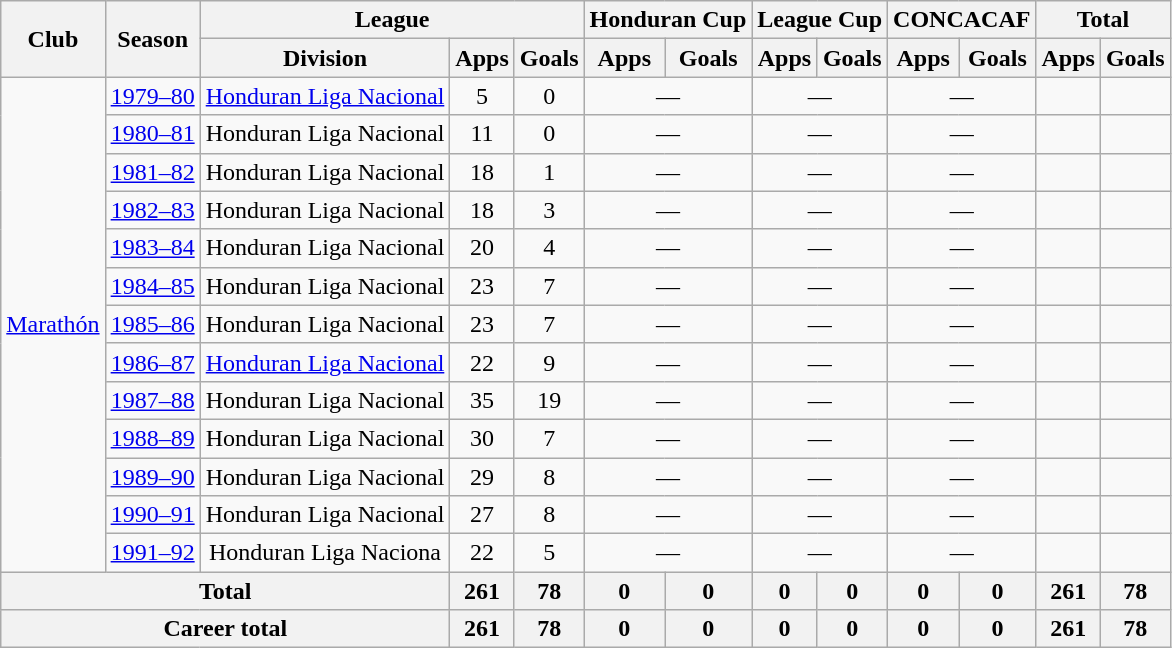<table class="wikitable" style="text-align: center;">
<tr>
<th rowspan="2">Club</th>
<th rowspan="2">Season</th>
<th colspan="3">League</th>
<th colspan="2">Honduran Cup</th>
<th colspan="2">League Cup</th>
<th colspan="2">CONCACAF</th>
<th colspan="2">Total</th>
</tr>
<tr>
<th>Division</th>
<th>Apps</th>
<th>Goals</th>
<th>Apps</th>
<th>Goals</th>
<th>Apps</th>
<th>Goals</th>
<th>Apps</th>
<th>Goals</th>
<th>Apps</th>
<th>Goals</th>
</tr>
<tr>
<td rowspan="13"><a href='#'>Marathón</a></td>
<td><a href='#'>1979–80</a></td>
<td><a href='#'>Honduran Liga Nacional</a></td>
<td>5</td>
<td>0</td>
<td colspan="2">—</td>
<td colspan="2">—</td>
<td colspan="2">—</td>
<td></td>
<td></td>
</tr>
<tr>
<td><a href='#'>1980–81</a></td>
<td>Honduran Liga Nacional</td>
<td>11</td>
<td>0</td>
<td colspan="2">—</td>
<td colspan="2">—</td>
<td colspan="2">—</td>
<td></td>
<td></td>
</tr>
<tr>
<td><a href='#'>1981–82</a></td>
<td>Honduran Liga Nacional</td>
<td>18</td>
<td>1</td>
<td colspan="2">—</td>
<td colspan="2">—</td>
<td colspan="2">—</td>
<td></td>
<td></td>
</tr>
<tr>
<td><a href='#'>1982–83</a></td>
<td>Honduran Liga Nacional</td>
<td>18</td>
<td>3</td>
<td colspan="2">—</td>
<td colspan="2">—</td>
<td colspan="2">—</td>
<td></td>
<td></td>
</tr>
<tr>
<td><a href='#'>1983–84</a></td>
<td>Honduran Liga Nacional</td>
<td>20</td>
<td>4</td>
<td colspan="2">—</td>
<td colspan="2">—</td>
<td colspan="2">—</td>
<td></td>
<td></td>
</tr>
<tr>
<td><a href='#'>1984–85</a></td>
<td>Honduran Liga Nacional</td>
<td>23</td>
<td>7</td>
<td colspan="2">—</td>
<td colspan="2">—</td>
<td colspan="2">—</td>
<td></td>
<td></td>
</tr>
<tr>
<td><a href='#'>1985–86</a></td>
<td>Honduran Liga Nacional</td>
<td>23</td>
<td>7</td>
<td colspan="2">—</td>
<td colspan="2">—</td>
<td colspan="2">—</td>
<td></td>
<td></td>
</tr>
<tr>
<td><a href='#'>1986–87</a></td>
<td><a href='#'>Honduran Liga Nacional</a></td>
<td>22</td>
<td>9</td>
<td colspan="2">—</td>
<td colspan="2">—</td>
<td colspan="2">—</td>
<td></td>
<td></td>
</tr>
<tr>
<td><a href='#'>1987–88</a></td>
<td>Honduran Liga Nacional</td>
<td>35</td>
<td>19</td>
<td colspan="2">—</td>
<td colspan="2">—</td>
<td colspan="2">—</td>
<td></td>
<td></td>
</tr>
<tr>
<td><a href='#'>1988–89</a></td>
<td>Honduran Liga Nacional</td>
<td>30</td>
<td>7</td>
<td colspan="2">—</td>
<td colspan="2">—</td>
<td colspan="2">—</td>
<td></td>
<td></td>
</tr>
<tr>
<td><a href='#'>1989–90</a></td>
<td>Honduran Liga Nacional</td>
<td>29</td>
<td>8</td>
<td colspan="2">—</td>
<td colspan="2">—</td>
<td colspan="2">—</td>
<td></td>
<td></td>
</tr>
<tr>
<td><a href='#'>1990–91</a></td>
<td>Honduran Liga Nacional</td>
<td>27</td>
<td>8</td>
<td colspan="2">—</td>
<td colspan="2">—</td>
<td colspan="2">—</td>
<td></td>
<td></td>
</tr>
<tr>
<td><a href='#'>1991–92</a></td>
<td>Honduran Liga Naciona</td>
<td>22</td>
<td>5</td>
<td colspan="2">—</td>
<td colspan="2">—</td>
<td colspan="2">—</td>
<td></td>
<td></td>
</tr>
<tr>
<th colspan="3">Total</th>
<th>261</th>
<th>78</th>
<th>0</th>
<th>0</th>
<th>0</th>
<th>0</th>
<th>0</th>
<th>0</th>
<th>261</th>
<th>78</th>
</tr>
<tr>
<th colspan="3">Career total</th>
<th>261</th>
<th>78</th>
<th>0</th>
<th>0</th>
<th>0</th>
<th>0</th>
<th>0</th>
<th>0</th>
<th>261</th>
<th>78</th>
</tr>
</table>
